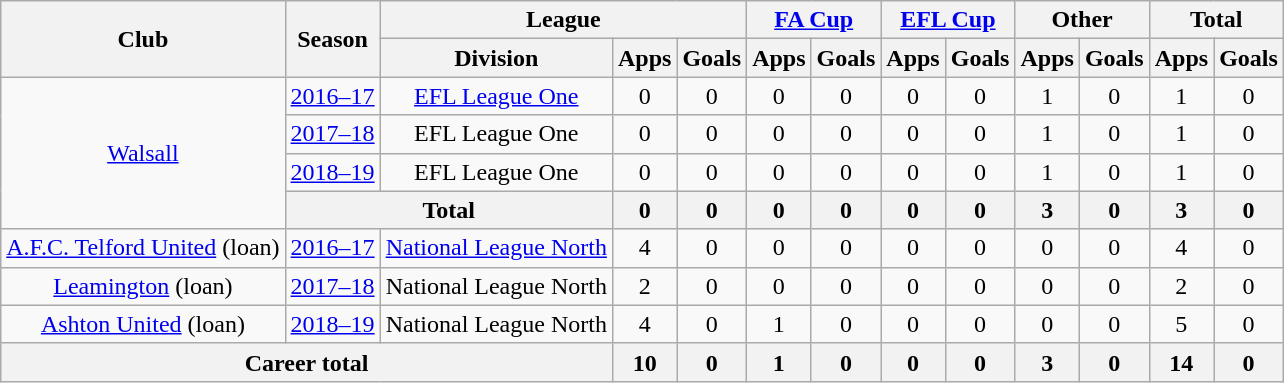<table class="wikitable" style="text-align:center;">
<tr>
<th rowspan="2">Club</th>
<th rowspan="2">Season</th>
<th colspan="3">League</th>
<th colspan="2"><a href='#'>FA Cup</a></th>
<th colspan="2"><a href='#'>EFL Cup</a></th>
<th colspan="2">Other</th>
<th colspan="2">Total</th>
</tr>
<tr>
<th>Division</th>
<th>Apps</th>
<th>Goals</th>
<th>Apps</th>
<th>Goals</th>
<th>Apps</th>
<th>Goals</th>
<th>Apps</th>
<th>Goals</th>
<th>Apps</th>
<th>Goals</th>
</tr>
<tr>
<td rowspan="4" valign="center"><a href='#'>Walsall</a></td>
<td><a href='#'>2016–17</a></td>
<td><a href='#'>EFL League One</a></td>
<td>0</td>
<td>0</td>
<td>0</td>
<td>0</td>
<td>0</td>
<td>0</td>
<td>1</td>
<td>0</td>
<td>1</td>
<td>0</td>
</tr>
<tr>
<td><a href='#'>2017–18</a></td>
<td>EFL League One</td>
<td>0</td>
<td>0</td>
<td>0</td>
<td>0</td>
<td>0</td>
<td>0</td>
<td>1</td>
<td>0</td>
<td>1</td>
<td>0</td>
</tr>
<tr>
<td><a href='#'>2018–19</a></td>
<td>EFL League One</td>
<td>0</td>
<td>0</td>
<td>0</td>
<td>0</td>
<td>0</td>
<td>0</td>
<td>1</td>
<td>0</td>
<td>1</td>
<td>0</td>
</tr>
<tr>
<th colspan="2">Total</th>
<th>0</th>
<th>0</th>
<th>0</th>
<th>0</th>
<th>0</th>
<th>0</th>
<th>3</th>
<th>0</th>
<th>3</th>
<th>0</th>
</tr>
<tr>
<td><a href='#'>A.F.C. Telford United</a> (loan)</td>
<td><a href='#'>2016–17</a></td>
<td><a href='#'>National League North</a></td>
<td>4</td>
<td>0</td>
<td>0</td>
<td>0</td>
<td>0</td>
<td>0</td>
<td>0</td>
<td>0</td>
<td>4</td>
<td>0</td>
</tr>
<tr>
<td><a href='#'>Leamington</a> (loan)</td>
<td><a href='#'>2017–18</a></td>
<td>National League North</td>
<td>2</td>
<td>0</td>
<td>0</td>
<td>0</td>
<td>0</td>
<td>0</td>
<td>0</td>
<td>0</td>
<td>2</td>
<td>0</td>
</tr>
<tr>
<td><a href='#'>Ashton United</a> (loan)</td>
<td><a href='#'>2018–19</a></td>
<td>National League North</td>
<td>4</td>
<td>0</td>
<td>1</td>
<td>0</td>
<td>0</td>
<td>0</td>
<td>0</td>
<td>0</td>
<td>5</td>
<td>0</td>
</tr>
<tr>
<th colspan="3">Career total</th>
<th>10</th>
<th>0</th>
<th>1</th>
<th>0</th>
<th>0</th>
<th>0</th>
<th>3</th>
<th>0</th>
<th>14</th>
<th>0</th>
</tr>
</table>
